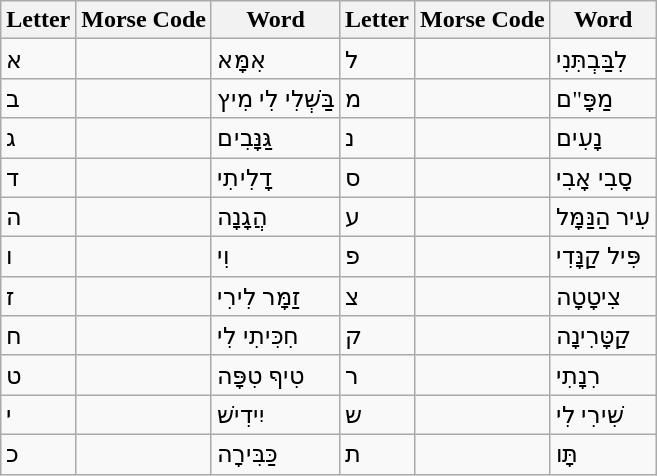<table class="wikitable" border="1">
<tr>
<th>Letter</th>
<th>Morse Code</th>
<th>Word</th>
<th>Letter</th>
<th>Morse Code</th>
<th>Word</th>
</tr>
<tr>
<td>א</td>
<td></td>
<td>אִמָּא</td>
<td>ל</td>
<td></td>
<td>לִבַּבְתִּנִי</td>
</tr>
<tr>
<td>ב</td>
<td></td>
<td>בַּשְּׁלִי לִי מִיץ</td>
<td>מ</td>
<td></td>
<td>מַפָּ"ם</td>
</tr>
<tr>
<td>ג</td>
<td></td>
<td>גַּנָּבִים</td>
<td>נ</td>
<td></td>
<td>נָעִים</td>
</tr>
<tr>
<td>ד</td>
<td></td>
<td>דָלִיתִי</td>
<td>ס</td>
<td></td>
<td>סָבִי אָבִי</td>
</tr>
<tr>
<td>ה</td>
<td></td>
<td>הֲגָנָה</td>
<td>ע</td>
<td></td>
<td>עִיר הַנַּמָּל</td>
</tr>
<tr>
<td>ו</td>
<td></td>
<td>וִי</td>
<td>פ</td>
<td></td>
<td>פִּיל קַנָּדִי</td>
</tr>
<tr>
<td>ז</td>
<td></td>
<td>זַמָּר לִירִי</td>
<td>צ</td>
<td></td>
<td>צִיטָטָה</td>
</tr>
<tr>
<td>ח</td>
<td></td>
<td>חִכִּיתִי לִי</td>
<td>ק</td>
<td></td>
<td>קַטָּרִינָה</td>
</tr>
<tr>
<td>ט</td>
<td></td>
<td>טִיףּ טִפָּה</td>
<td>ר</td>
<td></td>
<td>רִנָתִי</td>
</tr>
<tr>
<td>י</td>
<td></td>
<td>יִידִישׁ</td>
<td>ש</td>
<td></td>
<td>שִׁירִי לִי</td>
</tr>
<tr>
<td>כ</td>
<td></td>
<td>כַּבִּירָה</td>
<td>ת</td>
<td></td>
<td>תָּו</td>
</tr>
</table>
